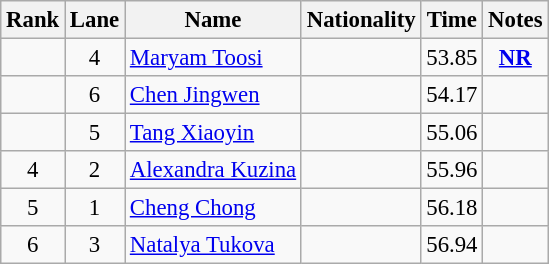<table class="wikitable sortable" style="text-align:center;font-size:95%">
<tr>
<th>Rank</th>
<th>Lane</th>
<th>Name</th>
<th>Nationality</th>
<th>Time</th>
<th>Notes</th>
</tr>
<tr>
<td></td>
<td>4</td>
<td align=left><a href='#'>Maryam Toosi</a></td>
<td align=left></td>
<td>53.85</td>
<td><strong><a href='#'>NR</a></strong></td>
</tr>
<tr>
<td></td>
<td>6</td>
<td align=left><a href='#'>Chen Jingwen</a></td>
<td align=left></td>
<td>54.17</td>
<td></td>
</tr>
<tr>
<td></td>
<td>5</td>
<td align=left><a href='#'>Tang Xiaoyin</a></td>
<td align=left></td>
<td>55.06</td>
<td></td>
</tr>
<tr>
<td>4</td>
<td>2</td>
<td align=left><a href='#'>Alexandra Kuzina</a></td>
<td align=left></td>
<td>55.96</td>
<td></td>
</tr>
<tr>
<td>5</td>
<td>1</td>
<td align=left><a href='#'>Cheng Chong</a></td>
<td align=left></td>
<td>56.18</td>
<td></td>
</tr>
<tr>
<td>6</td>
<td>3</td>
<td align=left><a href='#'>Natalya Tukova</a></td>
<td align=left></td>
<td>56.94</td>
<td></td>
</tr>
</table>
